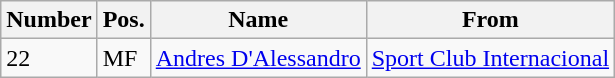<table class="wikitable">
<tr>
<th>Number</th>
<th>Pos.</th>
<th>Name</th>
<th>From</th>
</tr>
<tr>
<td>22</td>
<td>MF</td>
<td> <a href='#'>Andres D'Alessandro</a></td>
<td> <a href='#'>Sport Club Internacional</a></td>
</tr>
</table>
